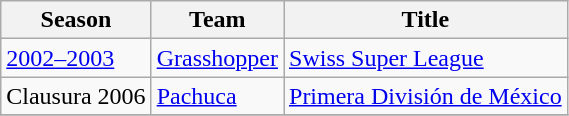<table class="wikitable">
<tr>
<th>Season</th>
<th>Team</th>
<th>Title</th>
</tr>
<tr>
<td><a href='#'>2002–2003</a></td>
<td> <a href='#'>Grasshopper</a></td>
<td><a href='#'>Swiss Super League</a></td>
</tr>
<tr>
<td>Clausura 2006</td>
<td> <a href='#'>Pachuca</a></td>
<td><a href='#'>Primera División de México</a></td>
</tr>
<tr>
</tr>
</table>
